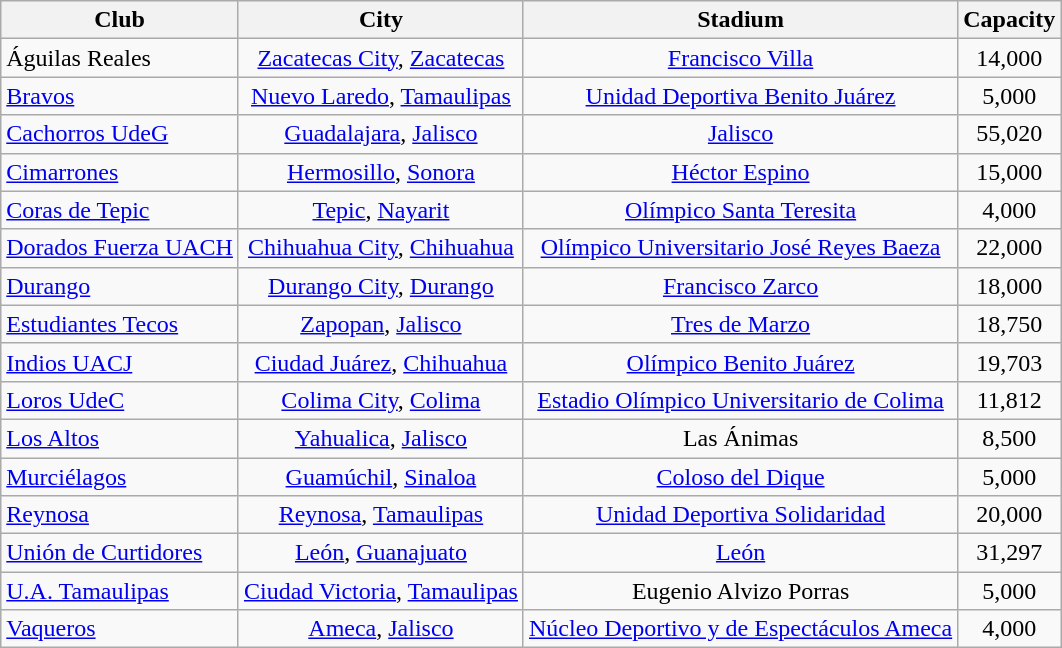<table class="wikitable sortable" style="text-align: center;">
<tr>
<th>Club</th>
<th>City</th>
<th>Stadium</th>
<th>Capacity</th>
</tr>
<tr>
<td align="left">Águilas Reales</td>
<td><a href='#'>Zacatecas City</a>, <a href='#'>Zacatecas</a></td>
<td><a href='#'>Francisco Villa</a></td>
<td>14,000</td>
</tr>
<tr>
<td align="left"><a href='#'>Bravos</a></td>
<td><a href='#'>Nuevo Laredo</a>, <a href='#'>Tamaulipas</a></td>
<td><a href='#'>Unidad Deportiva Benito Juárez</a></td>
<td>5,000</td>
</tr>
<tr>
<td align="left"><a href='#'>Cachorros UdeG</a></td>
<td><a href='#'>Guadalajara</a>, <a href='#'>Jalisco</a></td>
<td><a href='#'>Jalisco</a></td>
<td>55,020</td>
</tr>
<tr>
<td align="left"><a href='#'>Cimarrones</a></td>
<td><a href='#'>Hermosillo</a>, <a href='#'>Sonora</a></td>
<td><a href='#'>Héctor Espino</a></td>
<td>15,000</td>
</tr>
<tr>
<td align="left"><a href='#'>Coras de Tepic</a></td>
<td><a href='#'>Tepic</a>, <a href='#'>Nayarit</a></td>
<td><a href='#'>Olímpico Santa Teresita</a></td>
<td>4,000</td>
</tr>
<tr>
<td align="left"><a href='#'>Dorados Fuerza UACH</a></td>
<td><a href='#'>Chihuahua City</a>, <a href='#'>Chihuahua</a></td>
<td><a href='#'>Olímpico Universitario José Reyes Baeza</a></td>
<td>22,000</td>
</tr>
<tr>
<td align="left"><a href='#'>Durango</a></td>
<td><a href='#'>Durango City</a>, <a href='#'>Durango</a></td>
<td><a href='#'>Francisco Zarco</a></td>
<td>18,000</td>
</tr>
<tr>
<td align="left"><a href='#'>Estudiantes Tecos</a></td>
<td><a href='#'>Zapopan</a>, <a href='#'>Jalisco</a></td>
<td><a href='#'>Tres de Marzo</a></td>
<td>18,750</td>
</tr>
<tr>
<td align="left"><a href='#'>Indios UACJ</a></td>
<td><a href='#'>Ciudad Juárez</a>, <a href='#'>Chihuahua</a></td>
<td><a href='#'>Olímpico Benito Juárez</a></td>
<td>19,703</td>
</tr>
<tr>
<td align="left"><a href='#'>Loros UdeC</a></td>
<td><a href='#'>Colima City</a>, <a href='#'>Colima</a></td>
<td><a href='#'>Estadio Olímpico Universitario de Colima</a></td>
<td>11,812</td>
</tr>
<tr>
<td align="left"><a href='#'>Los Altos</a></td>
<td><a href='#'>Yahualica</a>, <a href='#'>Jalisco</a></td>
<td>Las Ánimas</td>
<td>8,500</td>
</tr>
<tr>
<td align="left"><a href='#'>Murciélagos</a></td>
<td><a href='#'>Guamúchil</a>, <a href='#'>Sinaloa</a></td>
<td><a href='#'>Coloso del Dique</a></td>
<td>5,000</td>
</tr>
<tr>
<td align="left"><a href='#'>Reynosa</a></td>
<td><a href='#'>Reynosa</a>, <a href='#'>Tamaulipas</a></td>
<td><a href='#'>Unidad Deportiva Solidaridad</a></td>
<td>20,000</td>
</tr>
<tr>
<td align="left"><a href='#'>Unión de Curtidores</a></td>
<td><a href='#'>León</a>, <a href='#'>Guanajuato</a></td>
<td><a href='#'>León</a></td>
<td>31,297</td>
</tr>
<tr>
<td align="left"><a href='#'>U.A. Tamaulipas</a></td>
<td><a href='#'>Ciudad Victoria</a>, <a href='#'>Tamaulipas</a></td>
<td>Eugenio Alvizo Porras</td>
<td>5,000</td>
</tr>
<tr>
<td align="left"><a href='#'>Vaqueros</a></td>
<td><a href='#'>Ameca</a>, <a href='#'>Jalisco</a></td>
<td><a href='#'>Núcleo Deportivo y de Espectáculos Ameca</a></td>
<td>4,000</td>
</tr>
</table>
